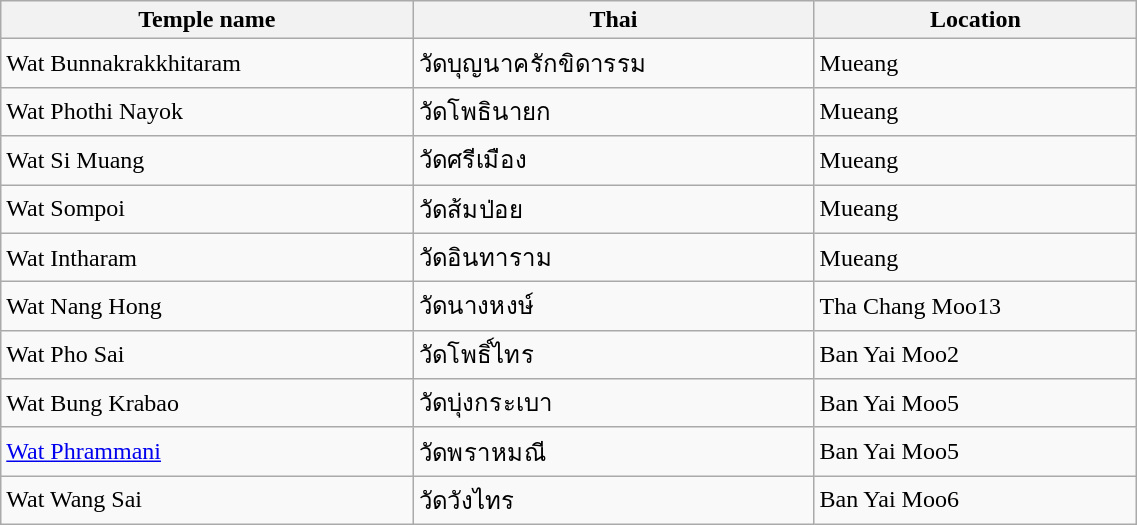<table class="wikitable" style="width:60%;">
<tr>
<th>Temple name</th>
<th>Thai</th>
<th>Location</th>
</tr>
<tr>
<td>Wat Bunnakrakkhitaram</td>
<td>วัดบุญนาครักขิดารรม</td>
<td>Mueang</td>
</tr>
<tr>
<td>Wat Phothi Nayok</td>
<td>วัดโพธินายก</td>
<td>Mueang</td>
</tr>
<tr>
<td>Wat Si Muang</td>
<td>วัดศรีเมือง</td>
<td>Mueang</td>
</tr>
<tr>
<td>Wat Sompoi</td>
<td>วัดส้มป่อย</td>
<td>Mueang</td>
</tr>
<tr>
<td>Wat Intharam</td>
<td>วัดอินทาราม</td>
<td>Mueang</td>
</tr>
<tr>
<td>Wat Nang Hong</td>
<td>วัดนางหงษ์</td>
<td>Tha Chang Moo13</td>
</tr>
<tr>
<td>Wat Pho Sai</td>
<td>วัดโพธิ์ไทร</td>
<td>Ban Yai Moo2</td>
</tr>
<tr>
<td>Wat Bung Krabao</td>
<td>วัดบุ่งกระเบา</td>
<td>Ban Yai Moo5</td>
</tr>
<tr>
<td><a href='#'>Wat Phrammani</a></td>
<td>วัดพราหมณี</td>
<td>Ban Yai Moo5</td>
</tr>
<tr>
<td>Wat Wang Sai</td>
<td>วัดวังไทร</td>
<td>Ban Yai Moo6</td>
</tr>
</table>
